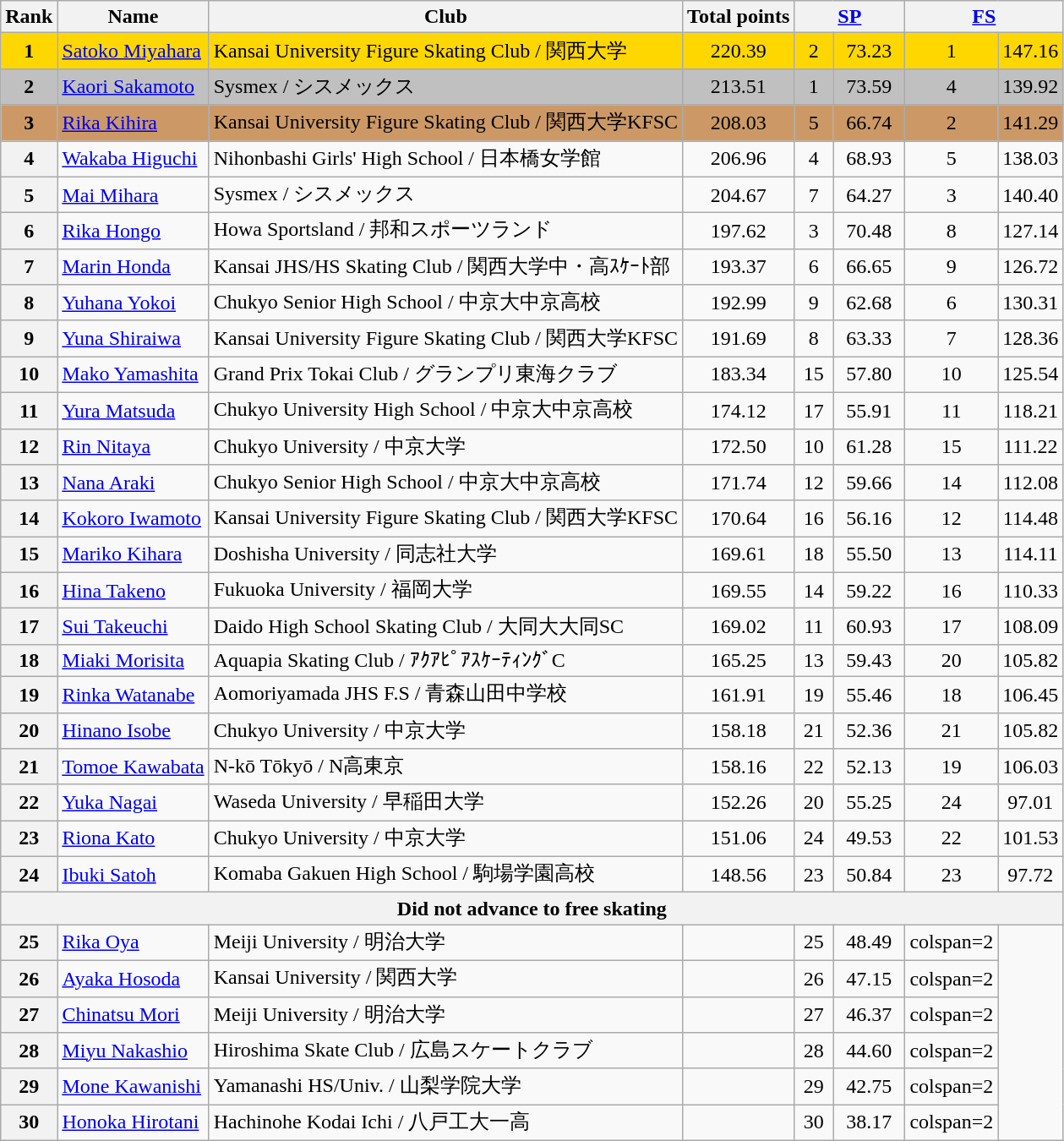<table class="wikitable sortable">
<tr>
<th>Rank</th>
<th>Name</th>
<th>Club</th>
<th>Total points</th>
<th colspan="2" width="80px"><a href='#'>SP</a></th>
<th colspan="2" width="80px"><a href='#'>FS</a></th>
</tr>
<tr bgcolor="gold">
<td align="center"><strong>1</strong></td>
<td><a href='#'>Satoko Miyahara</a></td>
<td>Kansai University Figure Skating Club / 関西大学</td>
<td align="center">220.39</td>
<td align="center">2</td>
<td align="center">73.23</td>
<td align="center">1</td>
<td align="center">147.16</td>
</tr>
<tr bgcolor="silver">
<td align="center"><strong>2</strong></td>
<td><a href='#'>Kaori Sakamoto</a></td>
<td>Sysmex / シスメックス</td>
<td align="center">213.51</td>
<td align="center">1</td>
<td align="center">73.59</td>
<td align="center">4</td>
<td align="center">139.92</td>
</tr>
<tr bgcolor="cc9966">
<td align="center"><strong>3</strong></td>
<td><a href='#'>Rika Kihira</a></td>
<td>Kansai University Figure Skating Club / 関西大学KFSC</td>
<td align="center">208.03</td>
<td align="center">5</td>
<td align="center">66.74</td>
<td align="center">2</td>
<td align="center">141.29</td>
</tr>
<tr>
<th>4</th>
<td><a href='#'>Wakaba Higuchi</a></td>
<td>Nihonbashi Girls' High School / 日本橋女学館</td>
<td align="center">206.96</td>
<td align="center">4</td>
<td align="center">68.93</td>
<td align="center">5</td>
<td align="center">138.03</td>
</tr>
<tr>
<th>5</th>
<td><a href='#'>Mai Mihara</a></td>
<td>Sysmex / シスメックス</td>
<td align="center">204.67</td>
<td align="center">7</td>
<td align="center">64.27</td>
<td align="center">3</td>
<td align="center">140.40</td>
</tr>
<tr>
<th>6</th>
<td><a href='#'>Rika Hongo</a></td>
<td>Howa Sportsland / 邦和スポーツランド</td>
<td align="center">197.62</td>
<td align="center">3</td>
<td align="center">70.48</td>
<td align="center">8</td>
<td align="center">127.14</td>
</tr>
<tr>
<th>7</th>
<td><a href='#'>Marin Honda</a></td>
<td>Kansai JHS/HS Skating Club / 関西大学中・高ｽｹｰﾄ部</td>
<td align="center">193.37</td>
<td align="center">6</td>
<td align="center">66.65</td>
<td align="center">9</td>
<td align="center">126.72</td>
</tr>
<tr>
<th>8</th>
<td><a href='#'>Yuhana Yokoi</a></td>
<td>Chukyo Senior High School / 中京大中京高校</td>
<td align="center">192.99</td>
<td align="center">9</td>
<td align="center">62.68</td>
<td align="center">6</td>
<td align="center">130.31</td>
</tr>
<tr>
<th>9</th>
<td><a href='#'>Yuna Shiraiwa</a></td>
<td>Kansai University Figure Skating Club / 関西大学KFSC</td>
<td align="center">191.69</td>
<td align="center">8</td>
<td align="center">63.33</td>
<td align="center">7</td>
<td align="center">128.36</td>
</tr>
<tr>
<th>10</th>
<td><a href='#'>Mako Yamashita</a></td>
<td>Grand Prix Tokai Club / グランプリ東海クラブ</td>
<td align="center">183.34</td>
<td align="center">15</td>
<td align="center">57.80</td>
<td align="center">10</td>
<td align="center">125.54</td>
</tr>
<tr>
<th>11</th>
<td><a href='#'>Yura Matsuda</a></td>
<td>Chukyo University High School / 中京大中京高校</td>
<td align="center">174.12</td>
<td align="center">17</td>
<td align="center">55.91</td>
<td align="center">11</td>
<td align="center">118.21</td>
</tr>
<tr>
<th>12</th>
<td><a href='#'>Rin Nitaya</a></td>
<td>Chukyo University / 中京大学</td>
<td align="center">172.50</td>
<td align="center">10</td>
<td align="center">61.28</td>
<td align="center">15</td>
<td align="center">111.22</td>
</tr>
<tr>
<th>13</th>
<td><a href='#'>Nana Araki</a></td>
<td>Chukyo Senior High School / 中京大中京高校</td>
<td align="center">171.74</td>
<td align="center">12</td>
<td align="center">59.66</td>
<td align="center">14</td>
<td align="center">112.08</td>
</tr>
<tr>
<th>14</th>
<td><a href='#'>Kokoro Iwamoto</a></td>
<td>Kansai University Figure Skating Club / 関西大学KFSC</td>
<td align="center">170.64</td>
<td align="center">16</td>
<td align="center">56.16</td>
<td align="center">12</td>
<td align="center">114.48</td>
</tr>
<tr>
<th>15</th>
<td><a href='#'>Mariko Kihara</a></td>
<td>Doshisha University / 同志社大学</td>
<td align="center">169.61</td>
<td align="center">18</td>
<td align="center">55.50</td>
<td align="center">13</td>
<td align="center">114.11</td>
</tr>
<tr>
<th>16</th>
<td><a href='#'>Hina Takeno</a></td>
<td>Fukuoka University / 福岡大学</td>
<td align="center">169.55</td>
<td align="center">14</td>
<td align="center">59.22</td>
<td align="center">16</td>
<td align="center">110.33</td>
</tr>
<tr>
<th>17</th>
<td><a href='#'>Sui Takeuchi</a></td>
<td>Daido High School Skating Club / 大同大大同SC</td>
<td align="center">169.02</td>
<td align="center">11</td>
<td align="center">60.93</td>
<td align="center">17</td>
<td align="center">108.09</td>
</tr>
<tr>
<th>18</th>
<td><a href='#'>Miaki Morisita</a></td>
<td>Aquapia Skating Club / ｱｸｱﾋﾟｱｽｹｰﾃｨﾝｸﾞC</td>
<td align="center">165.25</td>
<td align="center">13</td>
<td align="center">59.43</td>
<td align="center">20</td>
<td align="center">105.82</td>
</tr>
<tr>
<th>19</th>
<td><a href='#'>Rinka Watanabe</a></td>
<td>Aomoriyamada JHS F.S / 青森山田中学校</td>
<td align="center">161.91</td>
<td align="center">19</td>
<td align="center">55.46</td>
<td align="center">18</td>
<td align="center">106.45</td>
</tr>
<tr>
<th>20</th>
<td><a href='#'>Hinano Isobe</a></td>
<td>Chukyo University / 中京大学</td>
<td align="center">158.18</td>
<td align="center">21</td>
<td align="center">52.36</td>
<td align="center">21</td>
<td align="center">105.82</td>
</tr>
<tr>
<th>21</th>
<td><a href='#'>Tomoe Kawabata</a></td>
<td>N-kō Tōkyō / N高東京</td>
<td align="center">158.16</td>
<td align="center">22</td>
<td align="center">52.13</td>
<td align="center">19</td>
<td align="center">106.03</td>
</tr>
<tr>
<th>22</th>
<td><a href='#'>Yuka Nagai</a></td>
<td>Waseda University / 早稲田大学</td>
<td align="center">152.26</td>
<td align="center">20</td>
<td align="center">55.25</td>
<td align="center">24</td>
<td align="center">97.01</td>
</tr>
<tr>
<th>23</th>
<td><a href='#'>Riona Kato</a></td>
<td>Chukyo University / 中京大学</td>
<td align="center">151.06</td>
<td align="center">24</td>
<td align="center">49.53</td>
<td align="center">22</td>
<td align="center">101.53</td>
</tr>
<tr>
<th>24</th>
<td><a href='#'>Ibuki Satoh</a></td>
<td>Komaba Gakuen High School / 駒場学園高校</td>
<td align="center">148.56</td>
<td align="center">23</td>
<td align="center">50.84</td>
<td align="center">23</td>
<td align="center">97.72</td>
</tr>
<tr>
<th colspan=8>Did not advance to free skating</th>
</tr>
<tr>
<th>25</th>
<td><a href='#'>Rika Oya</a></td>
<td>Meiji University / 明治大学</td>
<td></td>
<td align="center">25</td>
<td align="center">48.49</td>
<td>colspan=2 </td>
</tr>
<tr>
<th>26</th>
<td><a href='#'>Ayaka Hosoda</a></td>
<td>Kansai University / 関西大学</td>
<td></td>
<td align="center">26</td>
<td align="center">47.15</td>
<td>colspan=2 </td>
</tr>
<tr>
<th>27</th>
<td><a href='#'>Chinatsu Mori</a></td>
<td>Meiji University / 明治大学</td>
<td></td>
<td align="center">27</td>
<td align="center">46.37</td>
<td>colspan=2 </td>
</tr>
<tr>
<th>28</th>
<td><a href='#'>Miyu Nakashio</a></td>
<td>Hiroshima Skate Club / 広島スケートクラブ</td>
<td></td>
<td align="center">28</td>
<td align="center">44.60</td>
<td>colspan=2 </td>
</tr>
<tr>
<th>29</th>
<td><a href='#'>Mone Kawanishi</a></td>
<td>Yamanashi HS/Univ. / 山梨学院大学</td>
<td></td>
<td align="center">29</td>
<td align="center">42.75</td>
<td>colspan=2 </td>
</tr>
<tr>
<th>30</th>
<td><a href='#'>Honoka Hirotani</a></td>
<td>Hachinohe Kodai Ichi / 八戸工大一高</td>
<td></td>
<td align="center">30</td>
<td align="center">38.17</td>
<td>colspan=2 </td>
</tr>
</table>
